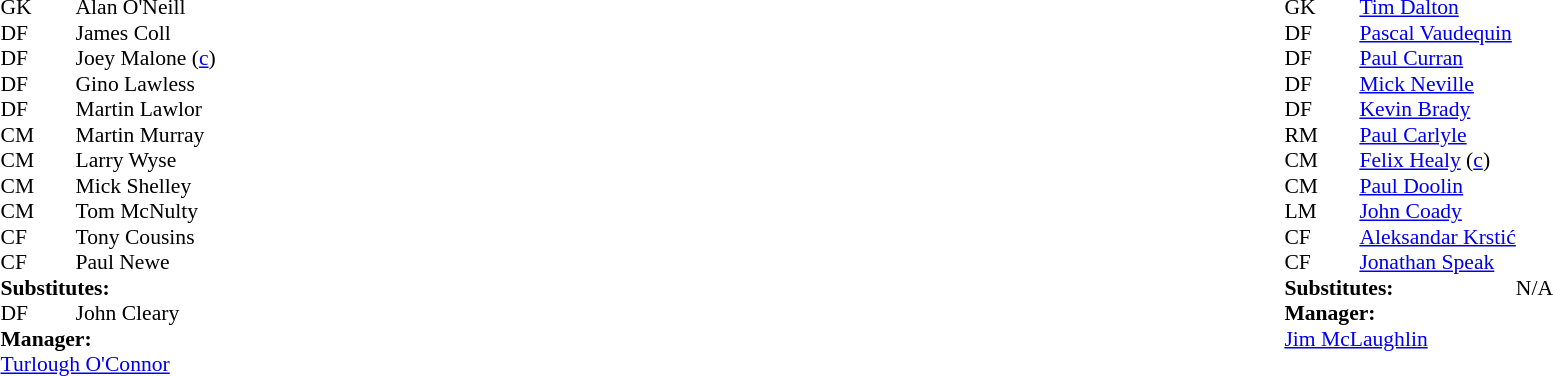<table width="100%">
<tr>
<td valign="top" width="50%"><br><table style="font-size: 90%" cellspacing="0" cellpadding="0">
<tr>
<td colspan="4"></td>
</tr>
<tr>
<th width="25"></th>
<th width="25"></th>
</tr>
<tr>
<td>GK</td>
<td></td>
<td> Alan O'Neill</td>
</tr>
<tr>
<td>DF</td>
<td></td>
<td> James Coll</td>
</tr>
<tr>
<td>DF</td>
<td></td>
<td> Joey Malone (<a href='#'>c</a>)</td>
<td></td>
<td></td>
</tr>
<tr>
<td>DF</td>
<td></td>
<td> Gino Lawless</td>
</tr>
<tr>
<td>DF</td>
<td></td>
<td> Martin Lawlor</td>
</tr>
<tr>
<td>CM</td>
<td></td>
<td> Martin Murray</td>
</tr>
<tr>
<td>CM</td>
<td></td>
<td> Larry Wyse</td>
</tr>
<tr>
<td>CM</td>
<td></td>
<td> Mick Shelley</td>
</tr>
<tr>
<td>CM</td>
<td></td>
<td> Tom McNulty</td>
</tr>
<tr>
<td>CF</td>
<td></td>
<td> Tony Cousins</td>
</tr>
<tr>
<td>CF</td>
<td></td>
<td> Paul Newe</td>
</tr>
<tr>
<td colspan=4><strong>Substitutes:</strong></td>
</tr>
<tr>
<td>DF</td>
<td></td>
<td> John Cleary</td>
<td></td>
<td></td>
</tr>
<tr>
<td colspan=4><strong>Manager:</strong></td>
</tr>
<tr>
<td colspan="4"> <a href='#'>Turlough O'Connor</a></td>
</tr>
</table>
</td>
<td valign="top"></td>
<td valign="top" width="50%"><br><table style="font-size: 90%" cellspacing="0" cellpadding="0" align="center">
<tr>
<td colspan="4"></td>
</tr>
<tr>
<th width="25"></th>
<th width="25"></th>
</tr>
<tr>
<td>GK</td>
<td></td>
<td> <a href='#'>Tim Dalton</a></td>
</tr>
<tr>
<td>DF</td>
<td></td>
<td> <a href='#'>Pascal Vaudequin</a></td>
</tr>
<tr>
<td>DF</td>
<td></td>
<td> <a href='#'>Paul Curran</a></td>
</tr>
<tr>
<td>DF</td>
<td></td>
<td> <a href='#'>Mick Neville</a></td>
</tr>
<tr>
<td>DF</td>
<td></td>
<td> <a href='#'>Kevin Brady</a></td>
</tr>
<tr>
<td>RM</td>
<td></td>
<td> <a href='#'>Paul Carlyle</a></td>
</tr>
<tr>
<td>CM</td>
<td></td>
<td> <a href='#'>Felix Healy</a> (<a href='#'>c</a>)</td>
<td></td>
<td></td>
</tr>
<tr>
<td>CM</td>
<td></td>
<td> <a href='#'>Paul Doolin</a></td>
</tr>
<tr>
<td>LM</td>
<td></td>
<td> <a href='#'>John Coady</a></td>
</tr>
<tr>
<td>CF</td>
<td></td>
<td> <a href='#'>Aleksandar Krstić</a></td>
</tr>
<tr>
<td>CF</td>
<td></td>
<td> <a href='#'>Jonathan Speak</a></td>
</tr>
<tr>
<td colspan=4><strong>Substitutes:</strong></td>
<td>N/A</td>
</tr>
<tr>
<td colspan=4><strong>Manager:</strong></td>
</tr>
<tr>
<td colspan="4"> <a href='#'>Jim McLaughlin</a></td>
</tr>
</table>
</td>
</tr>
</table>
